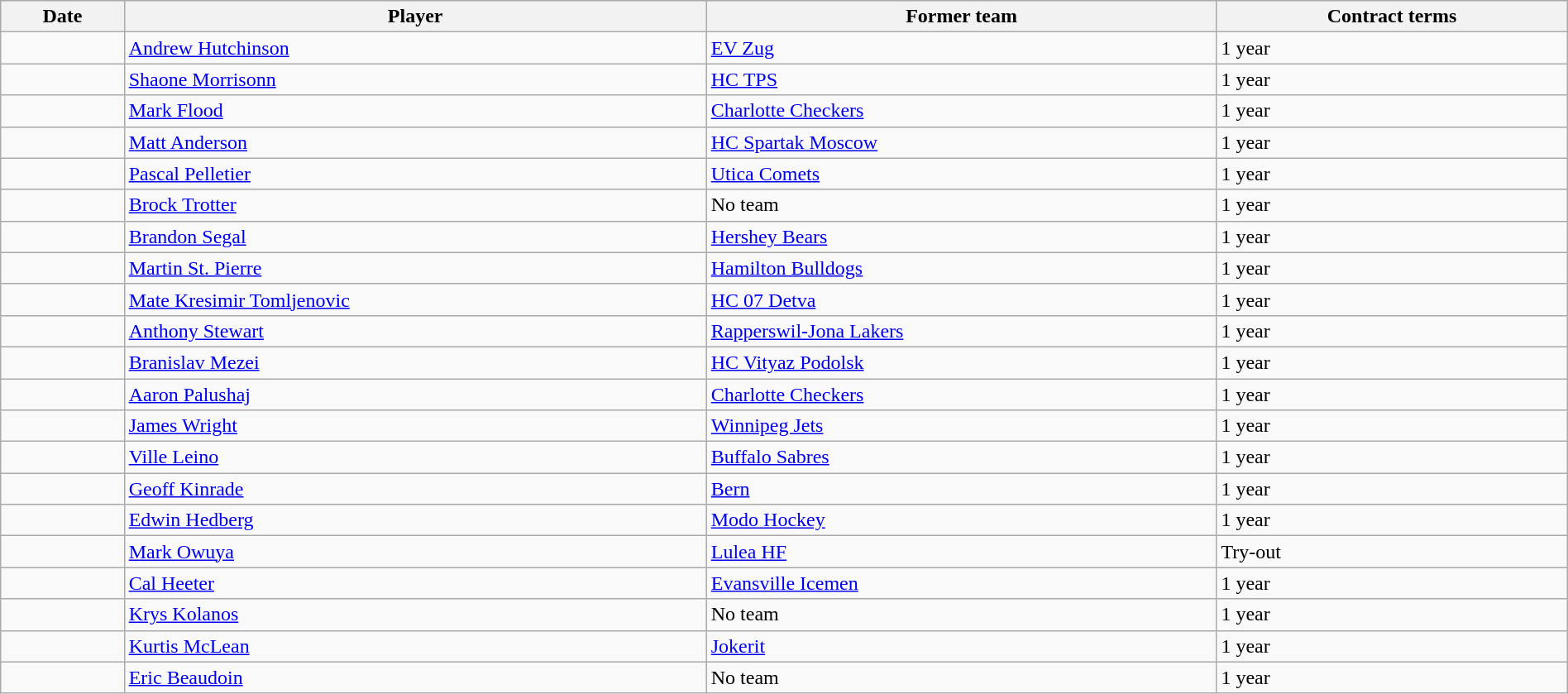<table class="wikitable" style="width:100%;">
<tr style="text-align:center; background:#ddd;">
<th>Date</th>
<th>Player</th>
<th>Former team</th>
<th>Contract terms</th>
</tr>
<tr>
<td></td>
<td> <a href='#'>Andrew Hutchinson</a></td>
<td> <a href='#'>EV Zug</a></td>
<td>1 year</td>
</tr>
<tr>
<td></td>
<td> <a href='#'>Shaone Morrisonn</a></td>
<td> <a href='#'>HC TPS</a></td>
<td>1 year</td>
</tr>
<tr>
<td></td>
<td> <a href='#'>Mark Flood</a></td>
<td> <a href='#'>Charlotte Checkers</a></td>
<td>1 year</td>
</tr>
<tr>
<td></td>
<td> <a href='#'>Matt Anderson</a></td>
<td> <a href='#'>HC Spartak Moscow</a></td>
<td>1 year</td>
</tr>
<tr>
<td></td>
<td> <a href='#'>Pascal Pelletier</a></td>
<td> <a href='#'>Utica Comets</a></td>
<td>1 year</td>
</tr>
<tr>
<td></td>
<td> <a href='#'>Brock Trotter</a></td>
<td>No team</td>
<td>1 year</td>
</tr>
<tr>
<td></td>
<td> <a href='#'>Brandon Segal</a></td>
<td> <a href='#'>Hershey Bears</a></td>
<td>1 year</td>
</tr>
<tr>
<td></td>
<td> <a href='#'>Martin St. Pierre</a></td>
<td> <a href='#'>Hamilton Bulldogs</a></td>
<td>1 year</td>
</tr>
<tr>
<td></td>
<td> <a href='#'>Mate Kresimir Tomljenovic</a></td>
<td> <a href='#'>HC 07 Detva</a></td>
<td>1 year</td>
</tr>
<tr>
<td></td>
<td> <a href='#'>Anthony Stewart</a></td>
<td> <a href='#'>Rapperswil-Jona Lakers</a></td>
<td>1 year</td>
</tr>
<tr>
<td></td>
<td> <a href='#'>Branislav Mezei</a></td>
<td> <a href='#'>HC Vityaz Podolsk</a></td>
<td>1 year</td>
</tr>
<tr>
<td></td>
<td> <a href='#'>Aaron Palushaj</a></td>
<td> <a href='#'>Charlotte Checkers</a></td>
<td>1 year</td>
</tr>
<tr>
<td></td>
<td> <a href='#'>James Wright</a></td>
<td> <a href='#'>Winnipeg Jets</a></td>
<td>1 year</td>
</tr>
<tr>
<td></td>
<td> <a href='#'>Ville Leino</a></td>
<td> <a href='#'>Buffalo Sabres</a></td>
<td>1 year</td>
</tr>
<tr>
<td></td>
<td> <a href='#'>Geoff Kinrade</a></td>
<td> <a href='#'>Bern</a></td>
<td>1 year</td>
</tr>
<tr>
<td></td>
<td> <a href='#'>Edwin Hedberg</a></td>
<td> <a href='#'>Modo Hockey</a></td>
<td>1 year</td>
</tr>
<tr>
<td></td>
<td> <a href='#'>Mark Owuya</a></td>
<td> <a href='#'>Lulea HF</a></td>
<td>Try-out</td>
</tr>
<tr>
<td></td>
<td> <a href='#'>Cal Heeter</a></td>
<td> <a href='#'>Evansville Icemen</a></td>
<td>1 year</td>
</tr>
<tr>
<td></td>
<td> <a href='#'>Krys Kolanos</a></td>
<td>No team</td>
<td>1 year</td>
</tr>
<tr>
<td></td>
<td> <a href='#'>Kurtis McLean</a></td>
<td> <a href='#'>Jokerit</a></td>
<td>1 year</td>
</tr>
<tr>
<td></td>
<td> <a href='#'>Eric Beaudoin</a></td>
<td>No team</td>
<td>1 year</td>
</tr>
</table>
